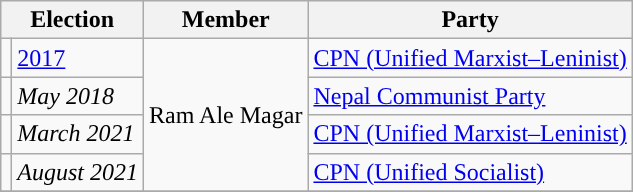<table class="wikitable">
<tr>
<th colspan="2">Election</th>
<th>Member</th>
<th>Party</th>
</tr>
<tr>
<td style="background-color:"></td>
<td><a href='#'>2017</a></td>
<td rowspan="4">Ram Ale Magar</td>
<td><a href='#'>CPN (Unified Marxist–Leninist)</a></td>
</tr>
<tr>
<td style="background-color:"></td>
<td><em>May 2018</em></td>
<td><a href='#'>Nepal Communist Party</a></td>
</tr>
<tr>
<td style="background-color:"></td>
<td><em>March 2021</em></td>
<td><a href='#'>CPN (Unified Marxist–Leninist)</a></td>
</tr>
<tr>
<td style="background-color:"></td>
<td><em>August 2021</em></td>
<td><a href='#'>CPN (Unified Socialist)</a></td>
</tr>
<tr>
</tr>
</table>
